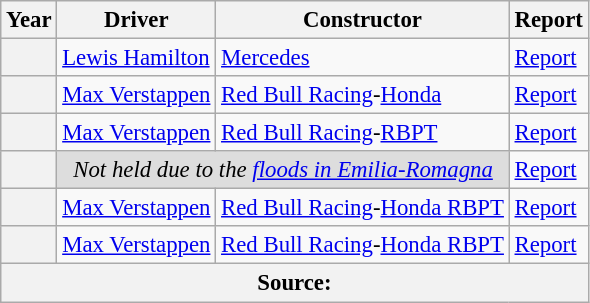<table class="wikitable" style="font-size: 95%;">
<tr>
<th>Year</th>
<th>Driver</th>
<th>Constructor</th>
<th>Report</th>
</tr>
<tr>
<th></th>
<td> <a href='#'>Lewis Hamilton</a></td>
<td><a href='#'>Mercedes</a></td>
<td><a href='#'>Report</a></td>
</tr>
<tr>
<th></th>
<td> <a href='#'>Max Verstappen</a></td>
<td><a href='#'>Red Bull Racing</a>-<a href='#'>Honda</a></td>
<td><a href='#'>Report</a></td>
</tr>
<tr>
<th></th>
<td> <a href='#'>Max Verstappen</a></td>
<td><a href='#'>Red Bull Racing</a>-<a href='#'>RBPT</a></td>
<td><a href='#'>Report</a></td>
</tr>
<tr>
<th></th>
<td style="background:#ddd" colspan="2" align="center"><em>Not held due to the <a href='#'>floods in Emilia-Romagna</a></em></td>
<td><a href='#'>Report</a></td>
</tr>
<tr>
<th></th>
<td> <a href='#'>Max Verstappen</a></td>
<td><a href='#'>Red Bull Racing</a>-<a href='#'>Honda RBPT</a></td>
<td><a href='#'>Report</a></td>
</tr>
<tr>
<th></th>
<td> <a href='#'>Max Verstappen</a></td>
<td><a href='#'>Red Bull Racing</a>-<a href='#'>Honda RBPT</a></td>
<td><a href='#'>Report</a></td>
</tr>
<tr>
<th colspan=4>Source:</th>
</tr>
</table>
